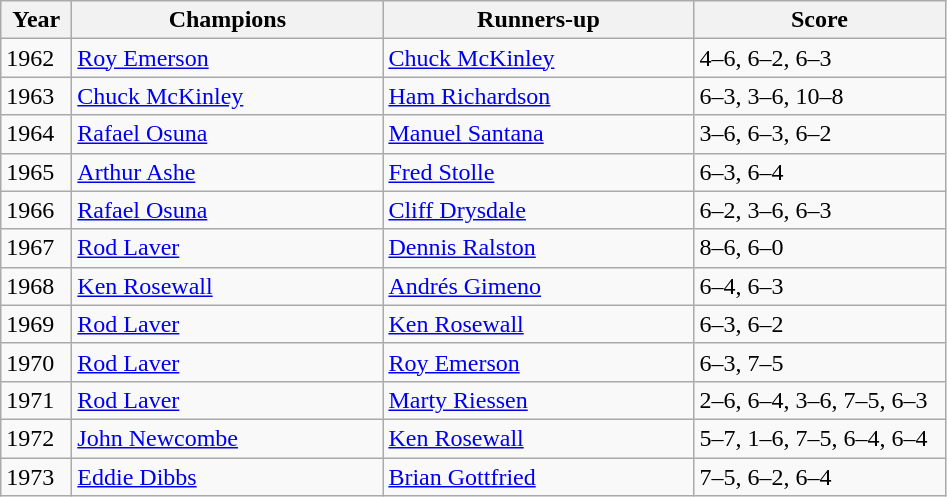<table class="wikitable">
<tr>
<th style="width:40px">Year</th>
<th style="width:200px">Champions</th>
<th style="width:200px">Runners-up</th>
<th style="width:160px" class="unsortable">Score</th>
</tr>
<tr>
<td>1962</td>
<td> <a href='#'>Roy Emerson</a></td>
<td> <a href='#'>Chuck McKinley</a></td>
<td>4–6, 6–2, 6–3</td>
</tr>
<tr>
<td>1963</td>
<td> <a href='#'>Chuck McKinley</a></td>
<td> <a href='#'>Ham Richardson</a></td>
<td>6–3, 3–6, 10–8</td>
</tr>
<tr>
<td>1964</td>
<td> <a href='#'>Rafael Osuna</a></td>
<td> <a href='#'>Manuel Santana</a></td>
<td>3–6, 6–3, 6–2</td>
</tr>
<tr>
<td>1965</td>
<td> <a href='#'>Arthur Ashe</a></td>
<td> <a href='#'>Fred Stolle</a></td>
<td>6–3, 6–4</td>
</tr>
<tr>
<td>1966</td>
<td> <a href='#'>Rafael Osuna</a></td>
<td> <a href='#'>Cliff Drysdale</a></td>
<td>6–2, 3–6, 6–3</td>
</tr>
<tr>
<td>1967</td>
<td> <a href='#'>Rod Laver</a></td>
<td> <a href='#'>Dennis Ralston</a></td>
<td>8–6, 6–0</td>
</tr>
<tr>
<td>1968</td>
<td> <a href='#'>Ken Rosewall</a></td>
<td> <a href='#'>Andrés Gimeno</a></td>
<td>6–4, 6–3</td>
</tr>
<tr>
<td>1969</td>
<td> <a href='#'>Rod Laver</a></td>
<td> <a href='#'>Ken Rosewall</a></td>
<td>6–3, 6–2</td>
</tr>
<tr>
<td>1970</td>
<td> <a href='#'>Rod Laver</a></td>
<td> <a href='#'>Roy Emerson</a></td>
<td>6–3, 7–5</td>
</tr>
<tr>
<td>1971</td>
<td> <a href='#'>Rod Laver</a></td>
<td> <a href='#'>Marty Riessen</a></td>
<td>2–6, 6–4, 3–6, 7–5, 6–3</td>
</tr>
<tr>
<td>1972</td>
<td> <a href='#'>John Newcombe</a></td>
<td> <a href='#'>Ken Rosewall</a></td>
<td>5–7, 1–6, 7–5, 6–4, 6–4</td>
</tr>
<tr>
<td>1973</td>
<td> <a href='#'>Eddie Dibbs</a></td>
<td> <a href='#'>Brian Gottfried</a></td>
<td>7–5, 6–2, 6–4</td>
</tr>
</table>
